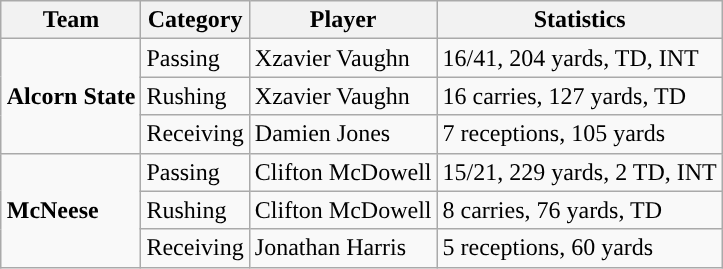<table class="wikitable" style="float: right;">
<tr>
<th>Team</th>
<th>Category</th>
<th>Player</th>
<th>Statistics</th>
</tr>
<tr>
<td rowspan=3><strong>Alcorn State</strong></td>
<td>Passing</td>
<td>Xzavier Vaughn</td>
<td>16/41, 204 yards, TD, INT</td>
</tr>
<tr>
<td>Rushing</td>
<td>Xzavier Vaughn</td>
<td>16 carries, 127 yards, TD</td>
</tr>
<tr>
<td>Receiving</td>
<td>Damien Jones</td>
<td>7 receptions, 105 yards</td>
</tr>
<tr>
<td rowspan=3><strong>McNeese</strong></td>
<td>Passing</td>
<td>Clifton McDowell</td>
<td>15/21, 229 yards, 2 TD, INT</td>
</tr>
<tr>
<td>Rushing</td>
<td>Clifton McDowell</td>
<td>8 carries, 76 yards, TD</td>
</tr>
<tr>
<td>Receiving</td>
<td>Jonathan Harris</td>
<td>5 receptions, 60 yards</td>
</tr>
</table>
